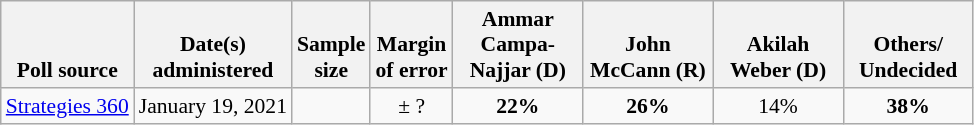<table class="wikitable" style="font-size:90%;text-align:center;">
<tr valign=bottom>
<th>Poll source</th>
<th>Date(s)<br>administered</th>
<th>Sample<br>size</th>
<th>Margin<br>of error</th>
<th style="width:80px;">Ammar<br>Campa-Najjar (D)</th>
<th style="width:80px;">John<br>McCann (R)</th>
<th style="width:80px;">Akilah<br>Weber (D)</th>
<th style="width:80px;">Others/<br>Undecided</th>
</tr>
<tr>
<td style="text-align:left;"><a href='#'>Strategies 360</a></td>
<td>January 19, 2021</td>
<td></td>
<td>± ?</td>
<td><strong>22%</strong></td>
<td><strong>26%</strong></td>
<td>14%</td>
<td><strong>38%</strong></td>
</tr>
</table>
